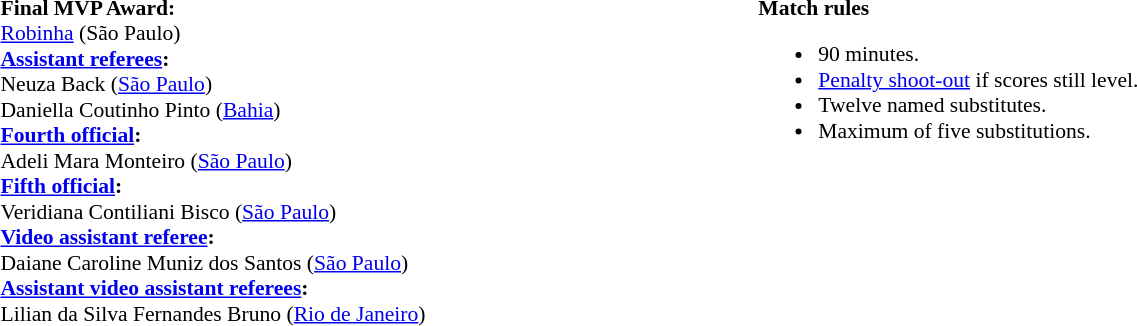<table width=100% style="font-size:90%">
<tr>
<td><br><strong>Final MVP Award:</strong>
<br><a href='#'>Robinha</a> (São Paulo)<br><strong><a href='#'>Assistant referees</a>:</strong>
<br>Neuza Back (<a href='#'>São Paulo</a>)
<br>Daniella Coutinho Pinto (<a href='#'>Bahia</a>)
<br><strong><a href='#'>Fourth official</a>:</strong>
<br>Adeli Mara Monteiro (<a href='#'>São Paulo</a>)
<br><strong><a href='#'>Fifth official</a>:</strong>
<br>Veridiana Contiliani Bisco (<a href='#'>São Paulo</a>)
<br><strong><a href='#'>Video assistant referee</a>:</strong>
<br>Daiane Caroline Muniz dos Santos (<a href='#'>São Paulo</a>)
<br><strong><a href='#'>Assistant video assistant referees</a>:</strong>
<br>Lilian da Silva Fernandes Bruno (<a href='#'>Rio de Janeiro</a>)</td>
<td style="width:60%; vertical-align:top;"><br><strong>Match rules</strong><ul><li>90 minutes.</li><li><a href='#'>Penalty shoot-out</a> if scores still level.</li><li>Twelve named substitutes.</li><li>Maximum of five substitutions.</li></ul></td>
</tr>
</table>
